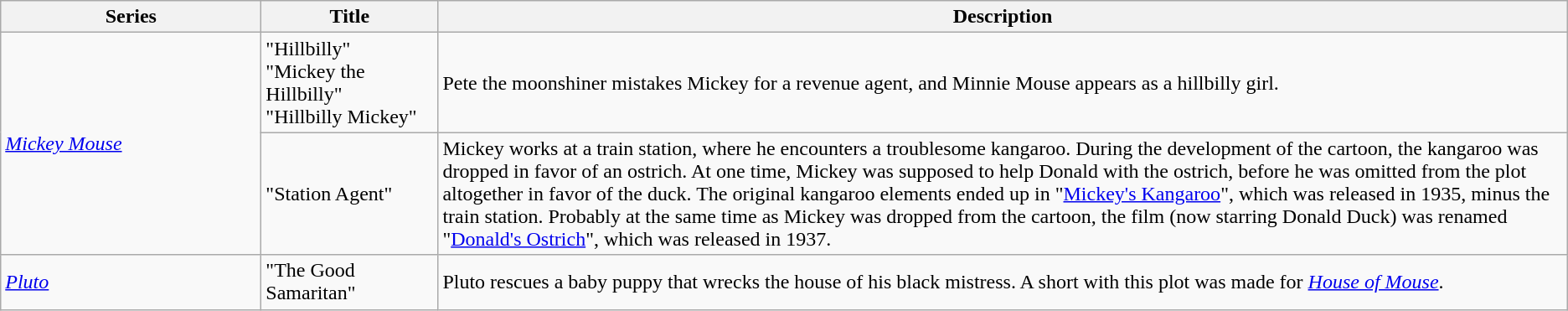<table class="wikitable">
<tr>
<th style="width:150pt;">Series</th>
<th style="width:100pt;">Title</th>
<th>Description</th>
</tr>
<tr>
<td rowspan="2"><em><a href='#'>Mickey Mouse</a></em></td>
<td>"Hillbilly" <br>"Mickey the Hillbilly"<br>"Hillbilly Mickey"</td>
<td>Pete the moonshiner mistakes Mickey for a revenue agent, and Minnie Mouse appears as a hillbilly girl.</td>
</tr>
<tr>
<td>"Station Agent"</td>
<td>Mickey works at a train station, where he encounters a troublesome kangaroo. During the development of the cartoon, the kangaroo was dropped in favor of an ostrich. At one time, Mickey was supposed to help Donald with the ostrich, before he was omitted from the plot altogether in favor of the duck. The original kangaroo elements ended up in "<a href='#'>Mickey's Kangaroo</a>", which was released in 1935, minus the train station. Probably at the same time as Mickey was dropped from the cartoon, the film (now starring Donald Duck) was renamed "<a href='#'>Donald's Ostrich</a>", which was released in 1937.</td>
</tr>
<tr>
<td><em><a href='#'>Pluto</a></em></td>
<td>"The Good Samaritan"</td>
<td>Pluto rescues a baby puppy that wrecks the house of his black mistress. A short with this plot was made for <em><a href='#'>House of Mouse</a></em>.</td>
</tr>
</table>
